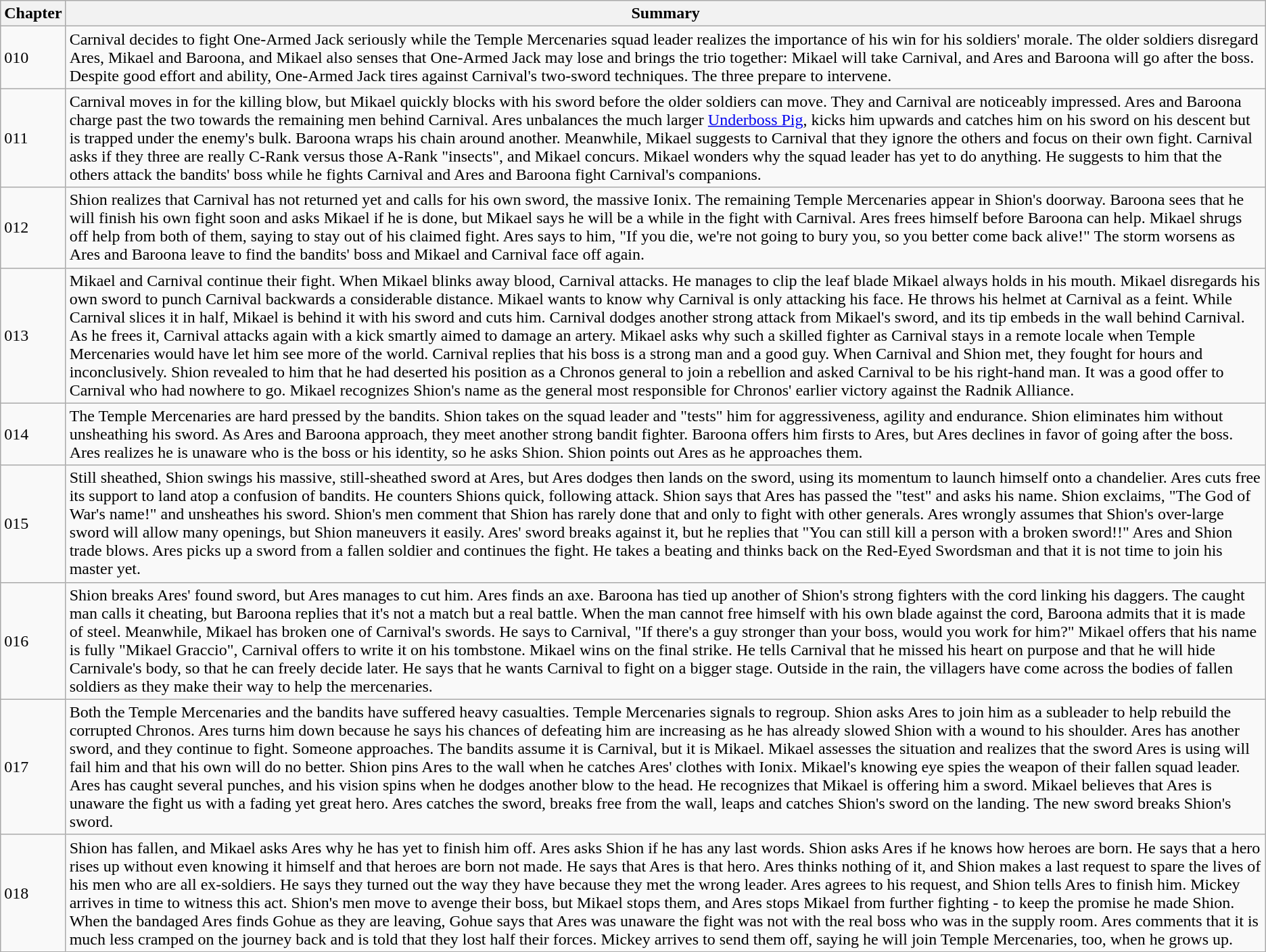<table class="wikitable">
<tr>
<th>Chapter</th>
<th>Summary</th>
</tr>
<tr>
<td>010</td>
<td>Carnival decides to fight One-Armed Jack seriously while the Temple Mercenaries squad leader realizes the importance of his win for his soldiers' morale. The older soldiers disregard Ares, Mikael and Baroona, and Mikael also senses that One-Armed Jack may lose and brings the trio together: Mikael will take Carnival, and Ares and Baroona will go after the boss. Despite good effort and ability, One-Armed Jack tires against Carnival's two-sword techniques. The three prepare to intervene.</td>
</tr>
<tr>
<td>011</td>
<td>Carnival moves in for the killing blow, but Mikael quickly blocks with his sword before the older soldiers can move. They and Carnival are noticeably impressed. Ares and Baroona charge past the two towards the remaining men behind Carnival. Ares unbalances the much larger <a href='#'>Underboss Pig</a>, kicks him upwards and catches him on his sword on his descent but is trapped under the enemy's bulk. Baroona wraps his chain around another. Meanwhile, Mikael suggests to Carnival that they ignore the others and focus on their own fight. Carnival asks if they three are really C-Rank versus those A-Rank "insects", and Mikael concurs. Mikael wonders why the squad leader has yet to do anything. He suggests to him that the others attack the bandits' boss while he fights Carnival and Ares and Baroona fight Carnival's companions.</td>
</tr>
<tr>
<td>012</td>
<td>Shion realizes that Carnival has not returned yet and calls for his own sword, the massive Ionix. The remaining Temple Mercenaries appear in Shion's doorway. Baroona sees that he will finish his own fight soon and asks Mikael if he is done, but Mikael says he will be a while in the fight with Carnival. Ares frees himself before Baroona can help. Mikael shrugs off help from both of them, saying to stay out of his claimed fight. Ares says to him, "If you die, we're not going to bury you, so you better come back alive!" The storm worsens as Ares and Baroona leave to find the bandits' boss and Mikael and Carnival face off again.</td>
</tr>
<tr>
<td>013</td>
<td>Mikael and Carnival continue their fight. When Mikael blinks away blood, Carnival attacks. He manages to clip the leaf blade Mikael always holds in his mouth. Mikael disregards his own sword to punch Carnival backwards a considerable distance. Mikael wants to know why Carnival is only attacking his face. He throws his helmet at Carnival as a feint. While Carnival slices it in half, Mikael is behind it with his sword and cuts him. Carnival dodges another strong attack from Mikael's sword, and its tip embeds in the wall behind Carnival. As he frees it, Carnival attacks again with a kick smartly aimed to damage an artery. Mikael asks why such a skilled fighter as Carnival stays in a remote locale when Temple Mercenaries would have let him see more of the world. Carnival replies that his boss is a strong man and a good guy. When Carnival and Shion met, they fought for hours and inconclusively. Shion revealed to him that he had deserted his position as a Chronos general to join a rebellion and asked Carnival to be his right-hand man. It was a good offer to Carnival who had nowhere to go. Mikael recognizes Shion's name as the general most responsible for Chronos' earlier victory against the Radnik Alliance.</td>
</tr>
<tr>
<td>014</td>
<td>The Temple Mercenaries are hard pressed by the bandits. Shion takes on the squad leader and "tests" him for aggressiveness, agility and endurance. Shion eliminates him without unsheathing his sword. As Ares and Baroona approach, they meet another strong bandit fighter. Baroona offers him firsts to Ares, but Ares declines in favor of going after the boss. Ares realizes he is unaware who is the boss or his identity, so he asks Shion. Shion points out Ares as he approaches them.</td>
</tr>
<tr>
<td>015</td>
<td>Still sheathed, Shion swings his massive, still-sheathed sword at Ares, but Ares dodges then lands on the sword, using its momentum to launch himself onto a chandelier. Ares cuts free its support to land atop a confusion of bandits. He counters Shions quick, following attack. Shion says that Ares has passed the "test" and asks his name. Shion exclaims, "The God of War's name!" and unsheathes his sword. Shion's men comment that Shion has rarely done that and only to fight with other generals. Ares wrongly assumes that Shion's over-large sword will allow many openings, but Shion maneuvers it easily. Ares' sword breaks against it, but he replies that "You can still kill a person with a broken sword!!" Ares and Shion trade blows. Ares picks up a sword from a fallen soldier and continues the fight. He takes a beating and thinks back on the Red-Eyed Swordsman and that it is not time to join his master yet.</td>
</tr>
<tr>
<td>016</td>
<td>Shion breaks Ares' found sword, but Ares manages to cut him. Ares finds an axe. Baroona has tied up another of Shion's strong fighters with the cord linking his daggers. The caught man calls it cheating, but Baroona replies that it's not a match but a real battle. When the man cannot free himself with his own blade against the cord, Baroona admits that it is made of steel. Meanwhile, Mikael has broken one of Carnival's swords. He says to Carnival, "If there's a guy stronger than your boss, would you work for him?" Mikael offers that his name is fully "Mikael Graccio", Carnival offers to write it on his tombstone. Mikael wins on the final strike. He tells Carnival that he missed his heart on purpose and that he will hide Carnivale's body, so that he can freely decide later. He says that he wants Carnival to fight on a bigger stage. Outside in the rain, the villagers have come across the bodies of fallen soldiers as they make their way to help the mercenaries.</td>
</tr>
<tr>
<td>017</td>
<td>Both the Temple Mercenaries and the bandits have suffered heavy casualties. Temple Mercenaries signals to regroup. Shion asks Ares to join him as a subleader to help rebuild the corrupted Chronos. Ares turns him down because he says his chances of defeating him are increasing as he has already slowed Shion with a wound to his shoulder. Ares has another sword, and they continue to fight. Someone approaches. The bandits assume it is Carnival, but it is Mikael. Mikael assesses the situation and realizes that the sword Ares is using will fail him and that his own will do no better. Shion pins Ares to the wall when he catches Ares' clothes with Ionix. Mikael's knowing eye spies the weapon of their fallen squad leader. Ares has caught several punches, and his vision spins when he dodges another blow to the head. He recognizes that Mikael is offering him a sword. Mikael believes that Ares is unaware the fight us with a fading yet great hero. Ares catches the sword, breaks free from the wall, leaps and catches Shion's sword on the landing. The new sword breaks Shion's sword.</td>
</tr>
<tr>
<td>018</td>
<td>Shion has fallen, and Mikael asks Ares why he has yet to finish him off. Ares asks Shion if he has any last words. Shion asks Ares if he knows how heroes are born. He says that a hero rises up without even knowing it himself and that heroes are born not made. He says that Ares is that hero. Ares thinks nothing of it, and Shion makes a last request to spare the lives of his men who are all ex-soldiers. He says they turned out the way they have because they met the wrong leader. Ares agrees to his request, and Shion tells Ares to finish him. Mickey arrives in time to witness this act. Shion's men move to avenge their boss, but Mikael stops them, and Ares stops Mikael from further fighting - to keep the promise he made Shion. When the bandaged Ares finds Gohue as they are leaving, Gohue says that Ares was unaware the fight was not with the real boss who was in the supply room. Ares comments that it is much less cramped on the journey back and is told that they lost half their forces. Mickey arrives to send them off, saying he will join Temple Mercenaries, too, when he grows up.</td>
</tr>
</table>
